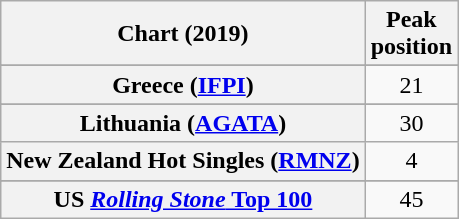<table class="wikitable sortable plainrowheaders" style="text-align:center">
<tr>
<th scope="col">Chart (2019)</th>
<th scope="col">Peak<br>position</th>
</tr>
<tr>
</tr>
<tr>
</tr>
<tr>
</tr>
<tr>
</tr>
<tr>
</tr>
<tr>
<th scope="row">Greece (<a href='#'>IFPI</a>)</th>
<td>21</td>
</tr>
<tr>
</tr>
<tr>
</tr>
<tr>
</tr>
<tr>
<th scope="row">Lithuania (<a href='#'>AGATA</a>)</th>
<td>30</td>
</tr>
<tr>
<th scope="row">New Zealand Hot Singles (<a href='#'>RMNZ</a>)</th>
<td>4</td>
</tr>
<tr>
</tr>
<tr>
</tr>
<tr>
</tr>
<tr>
</tr>
<tr>
</tr>
<tr>
</tr>
<tr>
</tr>
<tr>
</tr>
<tr>
</tr>
<tr>
</tr>
<tr>
</tr>
<tr>
</tr>
<tr>
<th scope="row">US <a href='#'><em>Rolling Stone</em> Top 100</a></th>
<td>45</td>
</tr>
</table>
